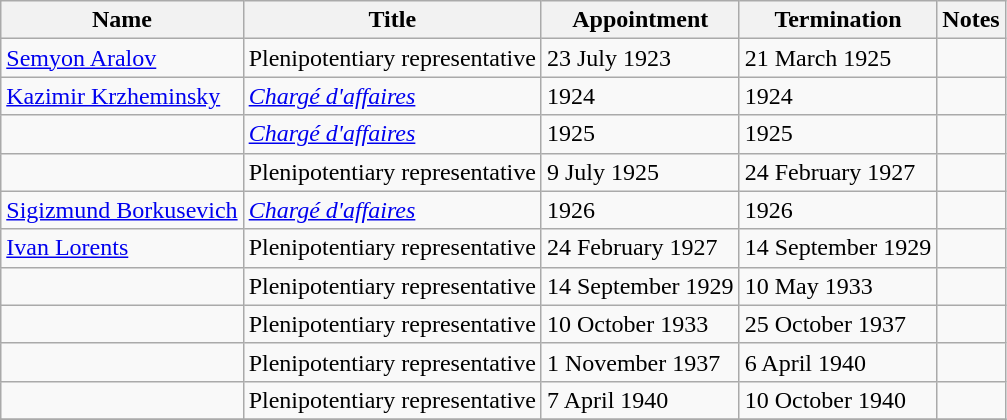<table class="wikitable">
<tr valign="middle">
<th>Name</th>
<th>Title</th>
<th>Appointment</th>
<th>Termination</th>
<th>Notes</th>
</tr>
<tr>
<td><a href='#'>Semyon Aralov</a></td>
<td>Plenipotentiary representative</td>
<td>23 July 1923</td>
<td>21 March 1925</td>
<td></td>
</tr>
<tr>
<td><a href='#'>Kazimir Krzheminsky</a></td>
<td><em><a href='#'>Chargé d'affaires</a></em></td>
<td>1924</td>
<td>1924</td>
<td></td>
</tr>
<tr>
<td></td>
<td><em><a href='#'>Chargé d'affaires</a></em></td>
<td>1925</td>
<td>1925</td>
<td></td>
</tr>
<tr>
<td></td>
<td>Plenipotentiary representative</td>
<td>9 July 1925</td>
<td>24 February 1927</td>
<td></td>
</tr>
<tr>
<td><a href='#'>Sigizmund Borkusevich</a></td>
<td><em><a href='#'>Chargé d'affaires</a></em></td>
<td>1926</td>
<td>1926</td>
<td></td>
</tr>
<tr>
<td><a href='#'>Ivan Lorents</a></td>
<td>Plenipotentiary representative</td>
<td>24 February 1927</td>
<td>14 September 1929</td>
<td></td>
</tr>
<tr>
<td></td>
<td>Plenipotentiary representative</td>
<td>14 September 1929</td>
<td>10 May 1933</td>
<td></td>
</tr>
<tr>
<td></td>
<td>Plenipotentiary representative</td>
<td>10 October 1933</td>
<td>25 October 1937</td>
<td></td>
</tr>
<tr>
<td></td>
<td>Plenipotentiary representative</td>
<td>1 November 1937</td>
<td>6 April 1940</td>
<td></td>
</tr>
<tr>
<td></td>
<td>Plenipotentiary representative</td>
<td>7 April 1940</td>
<td>10 October 1940</td>
<td></td>
</tr>
<tr>
</tr>
</table>
